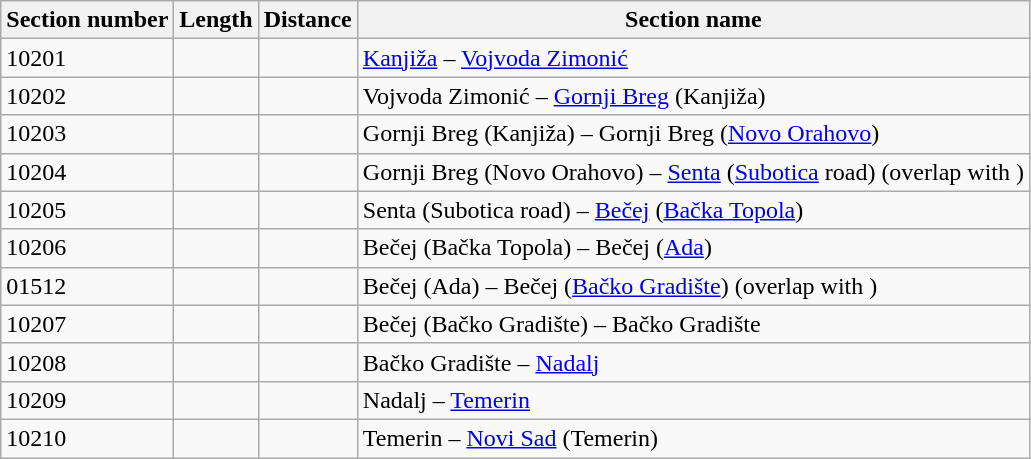<table class="wikitable">
<tr>
<th>Section number</th>
<th>Length</th>
<th>Distance</th>
<th>Section name</th>
</tr>
<tr>
<td>10201</td>
<td></td>
<td></td>
<td><a href='#'>Kanjiža</a> – <a href='#'>Vojvoda Zimonić</a></td>
</tr>
<tr>
<td>10202</td>
<td></td>
<td></td>
<td>Vojvoda Zimonić – <a href='#'>Gornji Breg</a> (Kanjiža)</td>
</tr>
<tr>
<td>10203</td>
<td></td>
<td></td>
<td>Gornji Breg (Kanjiža) – Gornji Breg (<a href='#'>Novo Orahovo</a>)</td>
</tr>
<tr>
<td>10204</td>
<td></td>
<td></td>
<td>Gornji Breg (Novo Orahovo) – <a href='#'>Senta</a> (<a href='#'>Subotica</a> road) (overlap with )</td>
</tr>
<tr>
<td>10205</td>
<td></td>
<td></td>
<td>Senta (Subotica road) – <a href='#'>Bečej</a> (<a href='#'>Bačka Topola</a>)</td>
</tr>
<tr>
<td>10206</td>
<td></td>
<td></td>
<td>Bečej (Bačka Topola) – Bečej (<a href='#'>Ada</a>)</td>
</tr>
<tr>
<td>01512</td>
<td></td>
<td></td>
<td>Bečej (Ada) – Bečej (<a href='#'>Bačko Gradište</a>) (overlap with )</td>
</tr>
<tr>
<td>10207</td>
<td></td>
<td></td>
<td>Bečej (Bačko Gradište) – Bačko Gradište</td>
</tr>
<tr>
<td>10208</td>
<td></td>
<td></td>
<td>Bačko Gradište – <a href='#'>Nadalj</a></td>
</tr>
<tr>
<td>10209</td>
<td></td>
<td></td>
<td>Nadalj – <a href='#'>Temerin</a></td>
</tr>
<tr>
<td>10210</td>
<td></td>
<td></td>
<td>Temerin – <a href='#'>Novi Sad</a> (Temerin)</td>
</tr>
</table>
